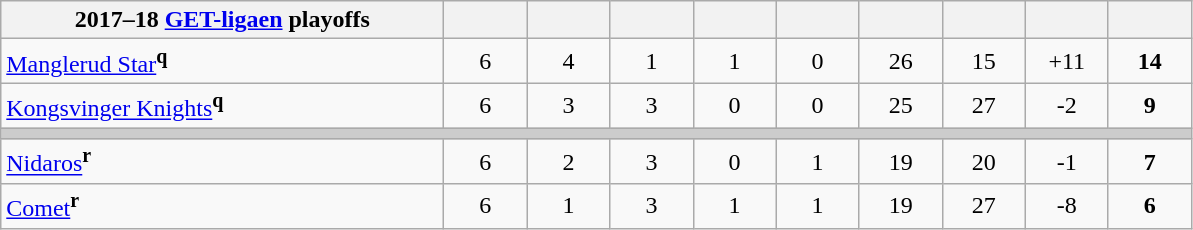<table class="wikitable">
<tr>
<th style="width:18em;">2017–18 <a href='#'>GET-ligaen</a> playoffs</th>
<th style="width:3em;"></th>
<th style="width:3em;"></th>
<th style="width:3em;"></th>
<th style="width:3em;"></th>
<th style="width:3em;"></th>
<th style="width:3em;"></th>
<th style="width:3em;"></th>
<th style="width:3em;"></th>
<th style="width:3em;"></th>
</tr>
<tr align=center>
<td align=left><a href='#'>Manglerud Star</a><sup><strong>q</strong></sup></td>
<td>6</td>
<td>4</td>
<td>1</td>
<td>1</td>
<td>0</td>
<td>26</td>
<td>15</td>
<td>+11</td>
<td><strong>14</strong></td>
</tr>
<tr align=center>
<td align=left><a href='#'>Kongsvinger Knights</a><sup><strong>q</strong></sup></td>
<td>6</td>
<td>3</td>
<td>3</td>
<td>0</td>
<td>0</td>
<td>25</td>
<td>27</td>
<td>-2</td>
<td><strong>9</strong></td>
</tr>
<tr bgcolor="#cccccc" class="unsortable">
<td colspan=10></td>
</tr>
<tr align=center>
<td align=left><a href='#'>Nidaros</a><sup><strong>r</strong></sup></td>
<td>6</td>
<td>2</td>
<td>3</td>
<td>0</td>
<td>1</td>
<td>19</td>
<td>20</td>
<td>-1</td>
<td><strong>7</strong></td>
</tr>
<tr align=center>
<td align=left><a href='#'>Comet</a><sup><strong>r</strong></sup></td>
<td>6</td>
<td>1</td>
<td>3</td>
<td>1</td>
<td>1</td>
<td>19</td>
<td>27</td>
<td>-8</td>
<td><strong>6</strong></td>
</tr>
</table>
